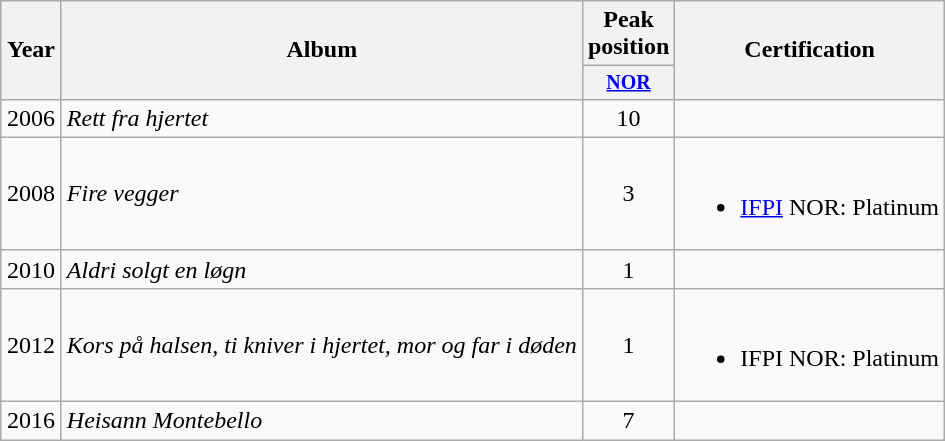<table class="wikitable">
<tr>
<th width="33" rowspan="2" style="text-align:center;">Year</th>
<th rowspan="2">Album</th>
<th colspan="1">Peak <br>position</th>
<th rowspan="2">Certification</th>
</tr>
<tr style="font-size:smaller">
<th align="center"><a href='#'>NOR</a><br></th>
</tr>
<tr>
<td align="center">2006</td>
<td><em>Rett fra hjertet</em></td>
<td align="center">10</td>
<td></td>
</tr>
<tr>
<td align="center">2008</td>
<td><em>Fire vegger</em></td>
<td align="center">3</td>
<td><br><ul><li><a href='#'>IFPI</a> NOR: Platinum</li></ul></td>
</tr>
<tr>
<td align="center">2010</td>
<td><em>Aldri solgt en løgn</em></td>
<td align="center">1</td>
<td align="center"></td>
</tr>
<tr>
<td align="center">2012</td>
<td><em>Kors på halsen, ti kniver i hjertet, mor og far i døden</em></td>
<td align="center">1</td>
<td align="center"><br><ul><li>IFPI NOR: Platinum</li></ul></td>
</tr>
<tr>
<td align="center">2016</td>
<td><em>Heisann Montebello</em></td>
<td align="center">7<br></td>
<td align="center"></td>
</tr>
</table>
